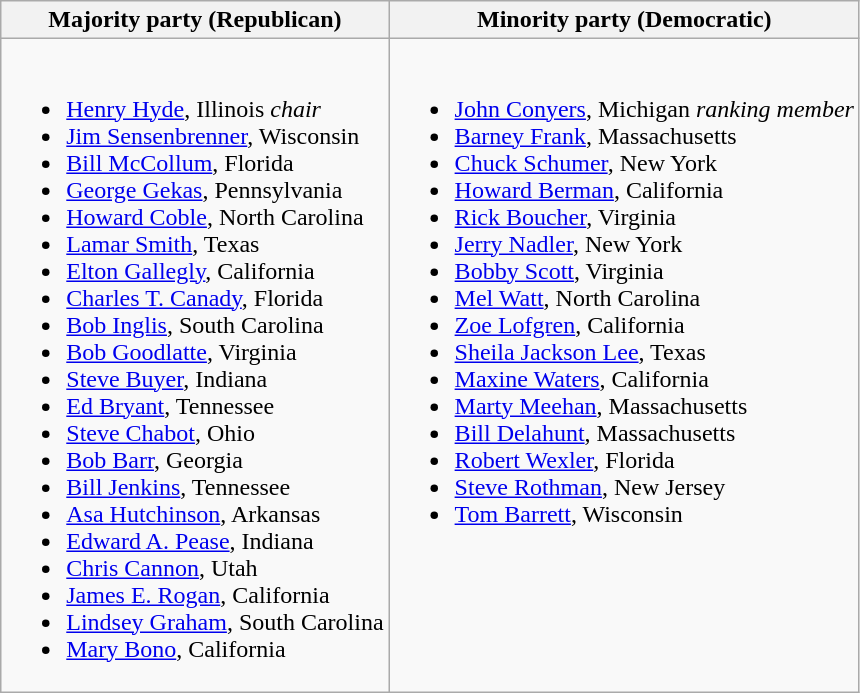<table class=wikitable>
<tr>
<th>Majority party (Republican)</th>
<th>Minority party (Democratic)</th>
</tr>
<tr>
<td valign=top ><br><ul><li><a href='#'>Henry Hyde</a>, Illinois <em>chair</em></li><li><a href='#'>Jim Sensenbrenner</a>, Wisconsin</li><li><a href='#'>Bill McCollum</a>, Florida</li><li><a href='#'>George Gekas</a>, Pennsylvania</li><li><a href='#'>Howard Coble</a>, North Carolina</li><li><a href='#'>Lamar Smith</a>, Texas</li><li><a href='#'>Elton Gallegly</a>, California</li><li><a href='#'>Charles T. Canady</a>, Florida</li><li><a href='#'>Bob Inglis</a>, South Carolina</li><li><a href='#'>Bob Goodlatte</a>, Virginia</li><li><a href='#'>Steve Buyer</a>, Indiana</li><li><a href='#'>Ed Bryant</a>, Tennessee</li><li><a href='#'>Steve Chabot</a>, Ohio</li><li><a href='#'>Bob Barr</a>, Georgia</li><li><a href='#'>Bill Jenkins</a>, Tennessee</li><li><a href='#'>Asa Hutchinson</a>, Arkansas</li><li><a href='#'>Edward A. Pease</a>, Indiana</li><li><a href='#'>Chris Cannon</a>, Utah</li><li><a href='#'>James E. Rogan</a>, California</li><li><a href='#'>Lindsey Graham</a>, South Carolina</li><li><a href='#'>Mary Bono</a>, California</li></ul></td>
<td valign=top ><br><ul><li><a href='#'>John Conyers</a>, Michigan <em>ranking member</em></li><li><a href='#'>Barney Frank</a>, Massachusetts</li><li><a href='#'>Chuck Schumer</a>, New York</li><li><a href='#'>Howard Berman</a>, California</li><li><a href='#'>Rick Boucher</a>, Virginia</li><li><a href='#'>Jerry Nadler</a>, New York</li><li><a href='#'>Bobby Scott</a>, Virginia</li><li><a href='#'>Mel Watt</a>, North Carolina</li><li><a href='#'>Zoe Lofgren</a>, California</li><li><a href='#'>Sheila Jackson Lee</a>, Texas</li><li><a href='#'>Maxine Waters</a>, California</li><li><a href='#'>Marty Meehan</a>, Massachusetts</li><li><a href='#'>Bill Delahunt</a>, Massachusetts</li><li><a href='#'>Robert Wexler</a>, Florida</li><li><a href='#'>Steve Rothman</a>, New Jersey</li><li><a href='#'>Tom Barrett</a>, Wisconsin</li></ul></td>
</tr>
</table>
